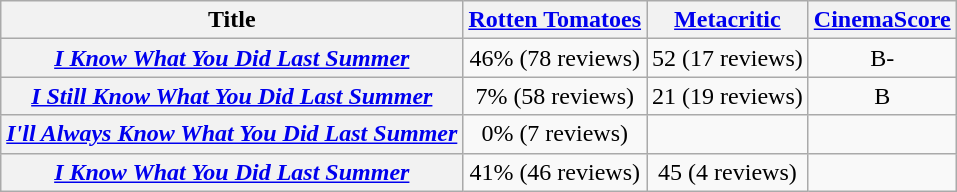<table class="wikitable plainrowheaders" style="text-align:center;">
<tr>
<th>Title</th>
<th><a href='#'>Rotten Tomatoes</a></th>
<th><a href='#'>Metacritic</a></th>
<th><a href='#'>CinemaScore</a></th>
</tr>
<tr>
<th scope="row"><em><a href='#'>I Know What You Did Last Summer</a></em> </th>
<td>46% (78 reviews)</td>
<td>52 (17 reviews)</td>
<td>B-</td>
</tr>
<tr>
<th scope="row"><em><a href='#'>I Still Know What You Did Last Summer</a></em></th>
<td>7% (58 reviews)</td>
<td>21 (19 reviews)</td>
<td>B</td>
</tr>
<tr>
<th scope="row"><em><a href='#'>I'll Always Know What You Did Last Summer</a></em></th>
<td>0% (7 reviews)</td>
<td></td>
<td></td>
</tr>
<tr>
<th scope="row"><em><a href='#'>I Know What You Did Last Summer</a></em> </th>
<td>41% (46 reviews)</td>
<td>45 (4 reviews)</td>
<td></td>
</tr>
</table>
